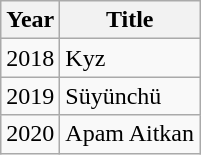<table class="wikitable">
<tr>
<th>Year</th>
<th>Title</th>
</tr>
<tr>
<td>2018</td>
<td>Kyz</td>
</tr>
<tr>
<td>2019</td>
<td>Süyünchü</td>
</tr>
<tr>
<td>2020</td>
<td>Apam Aitkan</td>
</tr>
</table>
